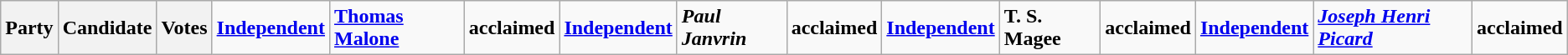<table class="wikitable">
<tr>
<th colspan="2">Party</th>
<th>Candidate</th>
<th>Votes<br></th>
<td><strong><a href='#'>Independent</a></strong></td>
<td><strong><a href='#'>Thomas Malone</a></strong></td>
<td><strong>acclaimed</strong><br></td>
<td><strong><a href='#'>Independent</a></strong></td>
<td><strong><em>Paul Janvrin</em></strong></td>
<td><strong>acclaimed</strong><br></td>
<td><strong><a href='#'>Independent</a></strong></td>
<td><strong>T. S. Magee</strong></td>
<td><strong>acclaimed</strong><br></td>
<td><strong><a href='#'>Independent</a></strong></td>
<td><strong><em><a href='#'>Joseph Henri Picard</a></em></strong></td>
<td><strong>acclaimed</strong></td>
</tr>
</table>
